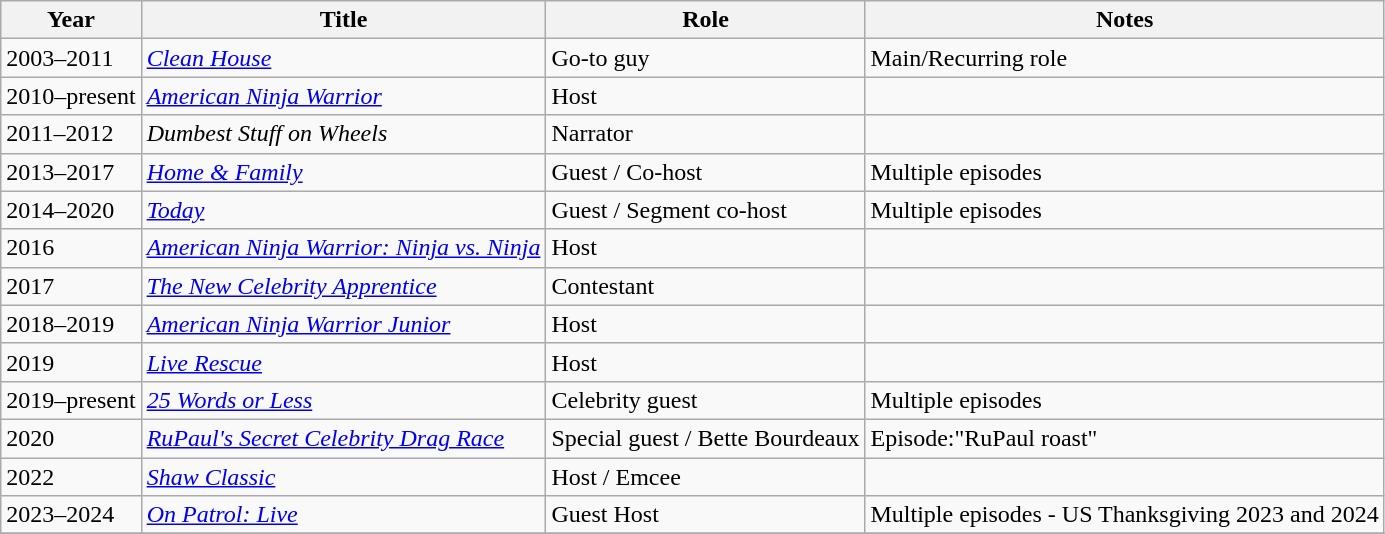<table class="wikitable sortable">
<tr>
<th>Year</th>
<th>Title</th>
<th>Role</th>
<th>Notes</th>
</tr>
<tr>
<td>2003–2011</td>
<td><em><a href='#'>Clean House</a></em></td>
<td>Go-to guy</td>
<td>Main/Recurring role</td>
</tr>
<tr>
<td>2010–present</td>
<td><em><a href='#'>American Ninja Warrior</a></em></td>
<td>Host</td>
<td></td>
</tr>
<tr>
<td>2011–2012</td>
<td><em>Dumbest Stuff on Wheels</em></td>
<td>Narrator</td>
<td></td>
</tr>
<tr>
<td>2013–2017</td>
<td><em><a href='#'>Home & Family</a></em></td>
<td>Guest / Co-host</td>
<td>Multiple episodes</td>
</tr>
<tr>
<td>2014–2020</td>
<td><em><a href='#'>Today</a></em></td>
<td>Guest / Segment co-host</td>
<td>Multiple episodes</td>
</tr>
<tr>
<td>2016</td>
<td><em><a href='#'>American Ninja Warrior: Ninja vs. Ninja</a></em></td>
<td>Host</td>
<td></td>
</tr>
<tr>
<td>2017</td>
<td><em><a href='#'>The New Celebrity Apprentice</a></em></td>
<td>Contestant</td>
<td></td>
</tr>
<tr>
<td>2018–2019</td>
<td><em><a href='#'>American Ninja Warrior Junior</a></em></td>
<td>Host</td>
<td></td>
</tr>
<tr>
<td>2019</td>
<td><em><a href='#'>Live Rescue</a></em></td>
<td>Host</td>
<td></td>
</tr>
<tr>
<td>2019–present</td>
<td><em><a href='#'>25 Words or Less</a></em></td>
<td>Celebrity guest</td>
<td>Multiple episodes</td>
</tr>
<tr>
<td>2020</td>
<td><em><a href='#'>RuPaul's Secret Celebrity Drag Race</a></em></td>
<td>Special guest / Bette Bourdeaux</td>
<td>Episode:"RuPaul roast"</td>
</tr>
<tr>
<td>2022</td>
<td><em><a href='#'>Shaw Classic</a></em></td>
<td>Host / Emcee</td>
</tr>
<tr>
<td>2023–2024</td>
<td><em><a href='#'>On Patrol: Live</a></em></td>
<td>Guest Host</td>
<td>Multiple episodes - US Thanksgiving 2023 and 2024</td>
</tr>
<tr>
</tr>
</table>
